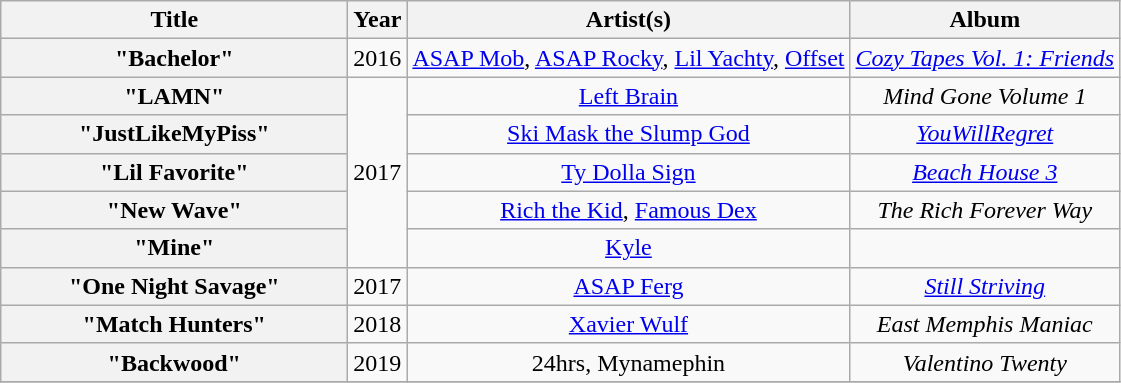<table class="wikitable plainrowheaders" style="text-align:center;">
<tr>
<th scope="col" style="width:14em;">Title</th>
<th scope="col">Year</th>
<th scope="col">Artist(s)</th>
<th scope="col">Album</th>
</tr>
<tr>
<th scope="row">"Bachelor"</th>
<td>2016</td>
<td><a href='#'>ASAP Mob</a>, <a href='#'>ASAP Rocky</a>, <a href='#'>Lil Yachty</a>, <a href='#'>Offset</a></td>
<td><em><a href='#'>Cozy Tapes Vol. 1: Friends</a></em></td>
</tr>
<tr>
<th scope="row">"LAMN"</th>
<td rowspan="5">2017</td>
<td><a href='#'>Left Brain</a></td>
<td><em>Mind Gone Volume 1</em></td>
</tr>
<tr>
<th scope="row">"JustLikeMyPiss"</th>
<td><a href='#'>Ski Mask the Slump God</a></td>
<td><em><a href='#'>YouWillRegret</a></em></td>
</tr>
<tr>
<th scope="row">"Lil Favorite"</th>
<td><a href='#'>Ty Dolla Sign</a></td>
<td><em><a href='#'>Beach House 3</a></em></td>
</tr>
<tr>
<th scope="row">"New Wave"</th>
<td><a href='#'>Rich the Kid</a>, <a href='#'>Famous Dex</a></td>
<td><em>The Rich Forever Way</em></td>
</tr>
<tr>
<th scope="row">"Mine"</th>
<td><a href='#'>Kyle</a></td>
<td></td>
</tr>
<tr>
<th scope="row">"One Night Savage"</th>
<td>2017</td>
<td><a href='#'>ASAP Ferg</a></td>
<td><em><a href='#'>Still Striving</a></em></td>
</tr>
<tr>
<th scope="row">"Match Hunters"</th>
<td>2018</td>
<td><a href='#'>Xavier Wulf</a></td>
<td><em>East Memphis Maniac</em></td>
</tr>
<tr>
<th scope="row">"Backwood"</th>
<td>2019</td>
<td>24hrs, Mynamephin</td>
<td><em>Valentino Twenty</em></td>
</tr>
<tr>
</tr>
</table>
